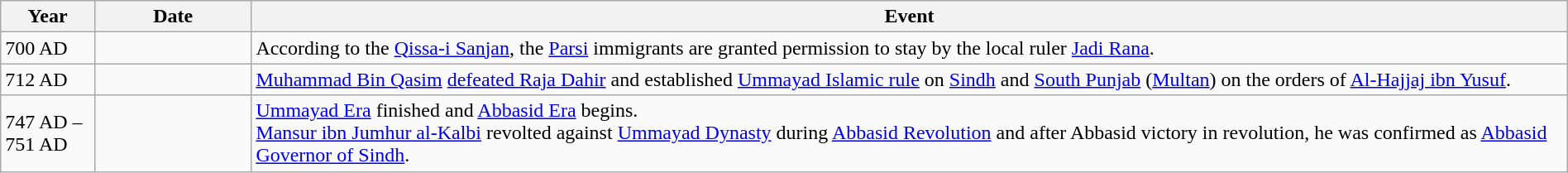<table class="wikitable" style="width:100%">
<tr>
<th style="width:6%">Year</th>
<th style="width:10%">Date</th>
<th>Event</th>
</tr>
<tr>
<td>700 AD</td>
<td></td>
<td>According to the <a href='#'>Qissa-i Sanjan</a>, the <a href='#'>Parsi</a> immigrants are granted permission to stay by the local ruler <a href='#'>Jadi Rana</a>.</td>
</tr>
<tr>
<td>712 AD</td>
<td></td>
<td><a href='#'>Muhammad Bin Qasim</a> <a href='#'>defeated Raja Dahir</a> and established <a href='#'>Ummayad Islamic rule</a> on <a href='#'>Sindh</a> and <a href='#'>South Punjab</a> (<a href='#'>Multan</a>) on the orders of <a href='#'>Al-Hajjaj ibn Yusuf</a>.</td>
</tr>
<tr>
<td>747 AD – 751 AD</td>
<td></td>
<td><a href='#'>Ummayad Era</a> finished and <a href='#'>Abbasid Era</a> begins.<br><a href='#'>Mansur ibn Jumhur al-Kalbi</a> revolted against <a href='#'>Ummayad Dynasty</a> during <a href='#'>Abbasid Revolution</a> and after Abbasid victory in revolution, he was confirmed as <a href='#'>Abbasid Governor of Sindh</a>.</td>
</tr>
</table>
